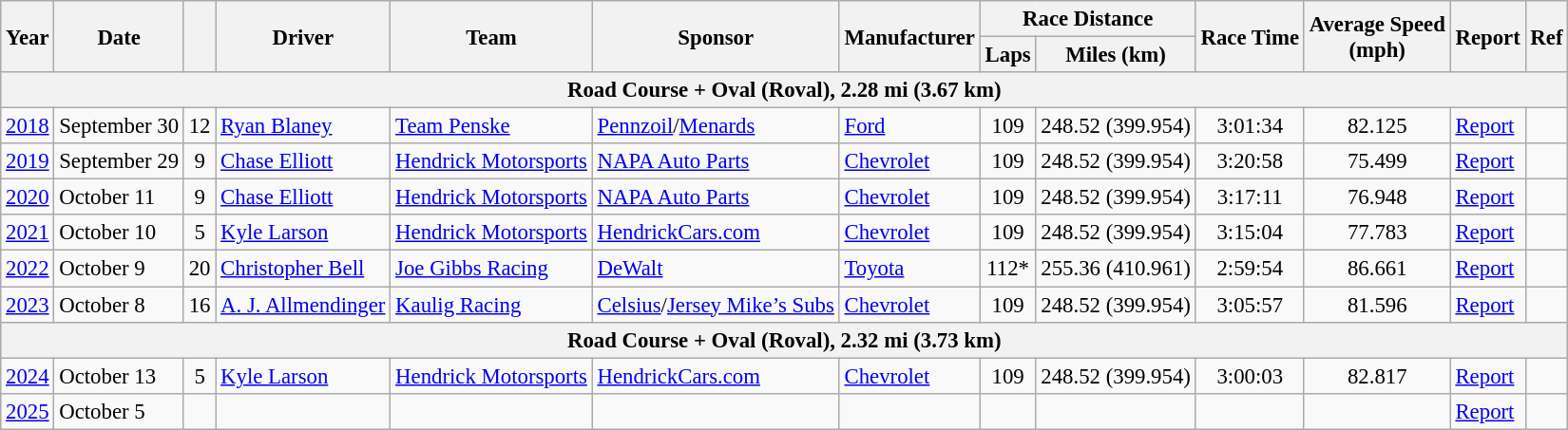<table class="wikitable" style="font-size: 95%;">
<tr>
<th rowspan="2">Year</th>
<th rowspan="2">Date</th>
<th rowspan="2"></th>
<th rowspan="2">Driver</th>
<th rowspan="2">Team</th>
<th rowspan="2">Sponsor</th>
<th rowspan="2">Manufacturer</th>
<th colspan="2">Race Distance</th>
<th rowspan="2">Race Time</th>
<th rowspan="2">Average Speed<br>(mph)</th>
<th rowspan="2">Report</th>
<th rowspan="2">Ref</th>
</tr>
<tr>
<th>Laps</th>
<th>Miles (km)</th>
</tr>
<tr>
<th colspan=13>Road Course + Oval (Roval), 2.28 mi (3.67 km)</th>
</tr>
<tr>
<td><a href='#'>2018</a></td>
<td>September 30</td>
<td align="center">12</td>
<td><a href='#'>Ryan Blaney</a></td>
<td><a href='#'>Team Penske</a></td>
<td><a href='#'>Pennzoil</a>/<a href='#'>Menards</a></td>
<td><a href='#'>Ford</a></td>
<td align="center">109</td>
<td align="center">248.52 (399.954)</td>
<td align="center">3:01:34</td>
<td align="center">82.125</td>
<td><a href='#'>Report</a></td>
<td align="center"></td>
</tr>
<tr>
<td><a href='#'>2019</a></td>
<td>September 29</td>
<td align="center">9</td>
<td><a href='#'>Chase Elliott</a></td>
<td><a href='#'>Hendrick Motorsports</a></td>
<td><a href='#'>NAPA Auto Parts</a></td>
<td><a href='#'>Chevrolet</a></td>
<td align="center">109</td>
<td align="center">248.52 (399.954)</td>
<td align="center">3:20:58</td>
<td align="center">75.499</td>
<td><a href='#'>Report</a></td>
<td align="center"></td>
</tr>
<tr>
<td><a href='#'>2020</a></td>
<td>October 11</td>
<td align="center">9</td>
<td><a href='#'>Chase Elliott</a></td>
<td><a href='#'>Hendrick Motorsports</a></td>
<td><a href='#'>NAPA Auto Parts</a></td>
<td><a href='#'>Chevrolet</a></td>
<td align="center">109</td>
<td align="center">248.52 (399.954)</td>
<td align="center">3:17:11</td>
<td align="center">76.948</td>
<td><a href='#'>Report</a></td>
<td align="center"></td>
</tr>
<tr>
<td><a href='#'>2021</a></td>
<td>October 10</td>
<td align="center">5</td>
<td><a href='#'>Kyle Larson</a></td>
<td><a href='#'>Hendrick Motorsports</a></td>
<td><a href='#'>HendrickCars.com</a></td>
<td><a href='#'>Chevrolet</a></td>
<td align="center">109</td>
<td align="center">248.52 (399.954)</td>
<td align="center">3:15:04</td>
<td align="center">77.783</td>
<td><a href='#'>Report</a></td>
<td align="center"></td>
</tr>
<tr>
<td><a href='#'>2022</a></td>
<td>October 9</td>
<td align="center">20</td>
<td><a href='#'>Christopher Bell</a></td>
<td><a href='#'>Joe Gibbs Racing</a></td>
<td><a href='#'>DeWalt</a></td>
<td><a href='#'>Toyota</a></td>
<td align="center">112*</td>
<td align="center">255.36 (410.961)</td>
<td align="center">2:59:54</td>
<td align="center">86.661</td>
<td><a href='#'>Report</a></td>
<td align="center"></td>
</tr>
<tr>
<td><a href='#'>2023</a></td>
<td>October 8</td>
<td align="center">16</td>
<td><a href='#'>A. J. Allmendinger</a></td>
<td><a href='#'>Kaulig Racing</a></td>
<td><a href='#'>Celsius</a>/<a href='#'>Jersey Mike’s Subs</a></td>
<td><a href='#'>Chevrolet</a></td>
<td align="center">109</td>
<td align="center">248.52 (399.954)</td>
<td align="center">3:05:57</td>
<td align="center">81.596</td>
<td><a href='#'>Report</a></td>
<td align="center"></td>
</tr>
<tr>
<th colspan=13>Road Course + Oval (Roval), 2.32 mi (3.73 km)</th>
</tr>
<tr>
<td><a href='#'>2024</a></td>
<td>October 13</td>
<td align="center">5</td>
<td><a href='#'>Kyle Larson</a></td>
<td><a href='#'>Hendrick Motorsports</a></td>
<td><a href='#'>HendrickCars.com</a></td>
<td><a href='#'>Chevrolet</a></td>
<td align="center">109</td>
<td align="center">248.52 (399.954)</td>
<td align="center">3:00:03</td>
<td align="center">82.817</td>
<td><a href='#'>Report</a></td>
<td align="center"></td>
</tr>
<tr>
<td><a href='#'>2025</a></td>
<td>October 5</td>
<td align="center"></td>
<td></td>
<td></td>
<td></td>
<td></td>
<td align="center"></td>
<td align="center"></td>
<td align="center"></td>
<td align="center"></td>
<td><a href='#'>Report</a></td>
<td align="center"></td>
</tr>
</table>
